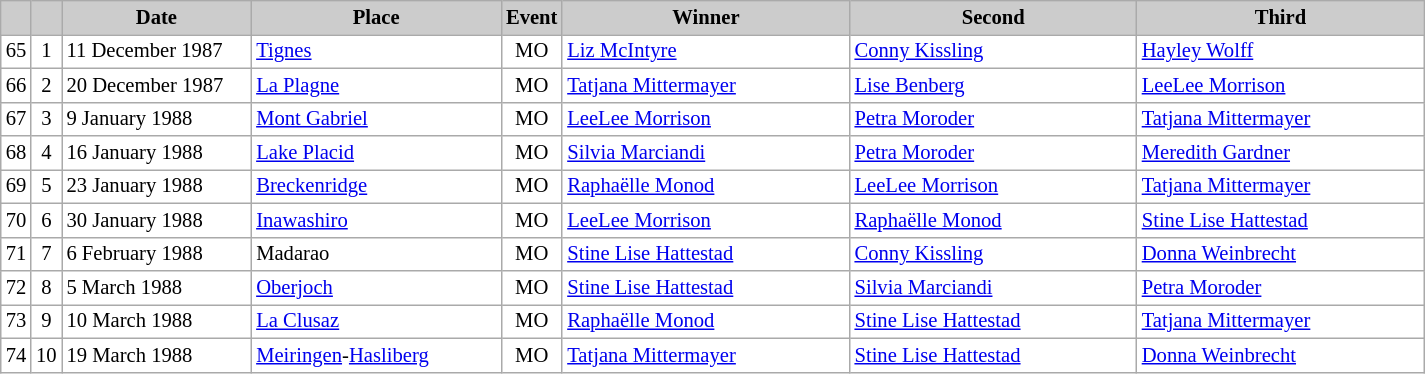<table class="wikitable plainrowheaders" style="background:#fff; font-size:86%; line-height:16px; border:grey solid 1px; border-collapse:collapse;">
<tr style="background:#ccc; text-align:center;">
<th scope="col" style="background:#ccc; width=20 px;"></th>
<th scope="col" style="background:#ccc; width=30 px;"></th>
<th scope="col" style="background:#ccc; width:120px;">Date</th>
<th scope="col" style="background:#ccc; width:160px;">Place</th>
<th scope="col" style="background:#ccc; width:15px;">Event</th>
<th scope="col" style="background:#ccc; width:185px;">Winner</th>
<th scope="col" style="background:#ccc; width:185px;">Second</th>
<th scope="col" style="background:#ccc; width:185px;">Third</th>
</tr>
<tr>
<td align=center>65</td>
<td align=center>1</td>
<td>11 December 1987</td>
<td> <a href='#'>Tignes</a></td>
<td align=center>MO</td>
<td> <a href='#'>Liz McIntyre</a></td>
<td> <a href='#'>Conny Kissling</a></td>
<td> <a href='#'>Hayley Wolff</a></td>
</tr>
<tr>
<td align=center>66</td>
<td align=center>2</td>
<td>20 December 1987</td>
<td> <a href='#'>La Plagne</a></td>
<td align=center>MO</td>
<td> <a href='#'>Tatjana Mittermayer</a></td>
<td> <a href='#'>Lise Benberg</a></td>
<td> <a href='#'>LeeLee Morrison</a></td>
</tr>
<tr>
<td align=center>67</td>
<td align=center>3</td>
<td>9 January 1988</td>
<td> <a href='#'>Mont Gabriel</a></td>
<td align=center>MO</td>
<td> <a href='#'>LeeLee Morrison</a></td>
<td> <a href='#'>Petra Moroder</a></td>
<td> <a href='#'>Tatjana Mittermayer</a></td>
</tr>
<tr>
<td align=center>68</td>
<td align=center>4</td>
<td>16 January 1988</td>
<td> <a href='#'>Lake Placid</a></td>
<td align=center>MO</td>
<td> <a href='#'>Silvia Marciandi</a></td>
<td> <a href='#'>Petra Moroder</a></td>
<td> <a href='#'>Meredith Gardner</a></td>
</tr>
<tr>
<td align=center>69</td>
<td align=center>5</td>
<td>23 January 1988</td>
<td> <a href='#'>Breckenridge</a></td>
<td align=center>MO</td>
<td> <a href='#'>Raphaëlle Monod</a></td>
<td> <a href='#'>LeeLee Morrison</a></td>
<td> <a href='#'>Tatjana Mittermayer</a></td>
</tr>
<tr>
<td align=center>70</td>
<td align=center>6</td>
<td>30 January 1988</td>
<td> <a href='#'>Inawashiro</a></td>
<td align=center>MO</td>
<td> <a href='#'>LeeLee Morrison</a></td>
<td> <a href='#'>Raphaëlle Monod</a></td>
<td> <a href='#'>Stine Lise Hattestad</a></td>
</tr>
<tr>
<td align=center>71</td>
<td align=center>7</td>
<td>6 February 1988</td>
<td> Madarao</td>
<td align=center>MO</td>
<td> <a href='#'>Stine Lise Hattestad</a></td>
<td> <a href='#'>Conny Kissling</a></td>
<td> <a href='#'>Donna Weinbrecht</a></td>
</tr>
<tr>
<td align=center>72</td>
<td align=center>8</td>
<td>5 March 1988</td>
<td> <a href='#'>Oberjoch</a></td>
<td align=center>MO</td>
<td> <a href='#'>Stine Lise Hattestad</a></td>
<td> <a href='#'>Silvia Marciandi</a></td>
<td> <a href='#'>Petra Moroder</a></td>
</tr>
<tr>
<td align=center>73</td>
<td align=center>9</td>
<td>10 March 1988</td>
<td> <a href='#'>La Clusaz</a></td>
<td align=center>MO</td>
<td> <a href='#'>Raphaëlle Monod</a></td>
<td> <a href='#'>Stine Lise Hattestad</a></td>
<td> <a href='#'>Tatjana Mittermayer</a></td>
</tr>
<tr>
<td align=center>74</td>
<td align=center>10</td>
<td>19 March 1988</td>
<td> <a href='#'>Meiringen</a>-<a href='#'>Hasliberg</a></td>
<td align=center>MO</td>
<td> <a href='#'>Tatjana Mittermayer</a></td>
<td> <a href='#'>Stine Lise Hattestad</a></td>
<td> <a href='#'>Donna Weinbrecht</a></td>
</tr>
</table>
